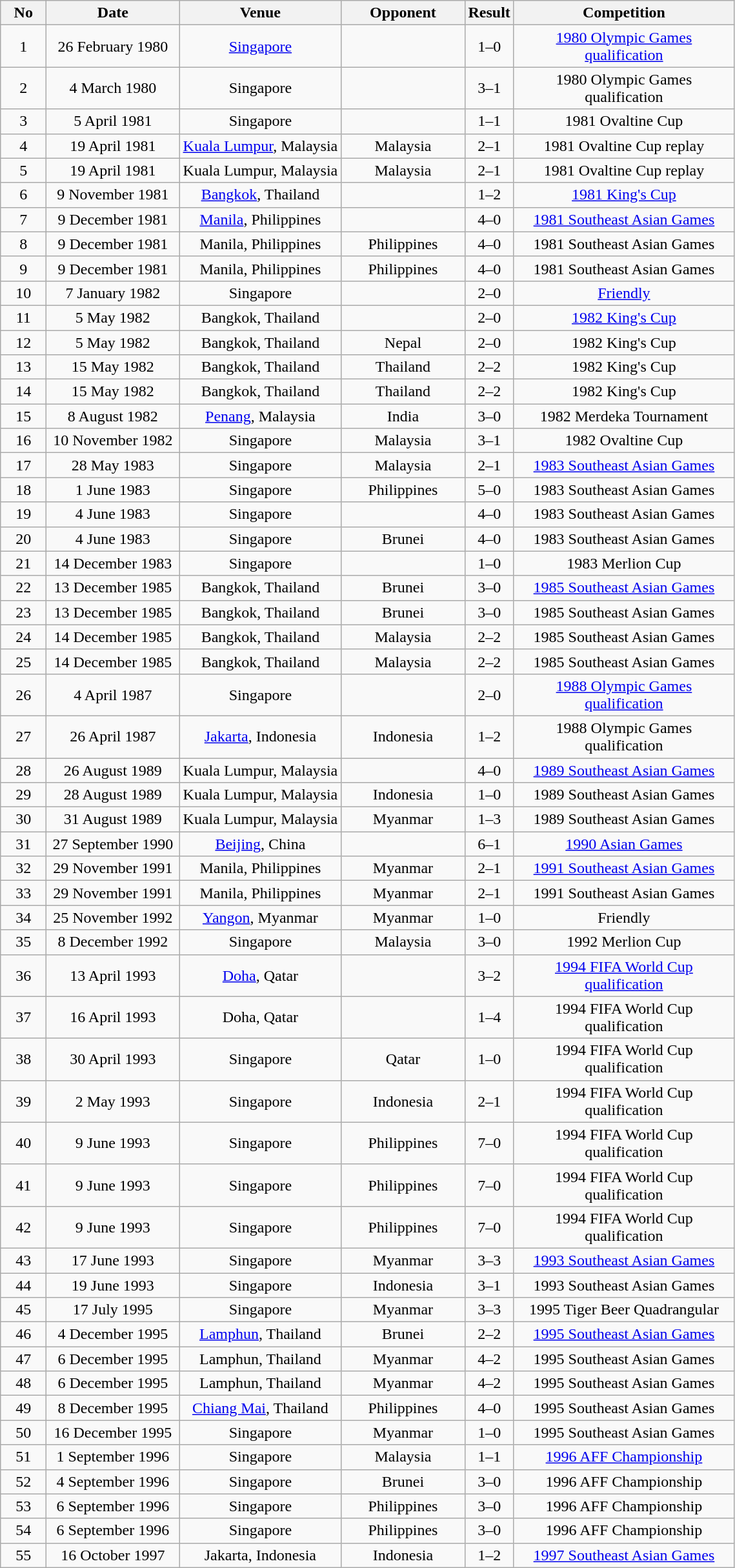<table class="wikitable" style="text-align:center">
<tr>
<th width="40">No</th>
<th width="130">Date</th>
<th width="160">Venue</th>
<th width="120">Opponent</th>
<th width="40">Result</th>
<th width="220">Competition</th>
</tr>
<tr>
<td>1</td>
<td>26 February 1980</td>
<td><a href='#'>Singapore</a></td>
<td></td>
<td>1–0</td>
<td><a href='#'>1980 Olympic Games qualification</a></td>
</tr>
<tr>
<td>2</td>
<td>4 March 1980</td>
<td>Singapore</td>
<td></td>
<td>3–1</td>
<td>1980 Olympic Games qualification</td>
</tr>
<tr>
<td>3</td>
<td>5 April 1981</td>
<td>Singapore</td>
<td></td>
<td>1–1</td>
<td>1981 Ovaltine Cup</td>
</tr>
<tr>
<td>4</td>
<td>19 April 1981</td>
<td><a href='#'>Kuala Lumpur</a>, Malaysia</td>
<td> Malaysia</td>
<td>2–1</td>
<td>1981 Ovaltine Cup replay</td>
</tr>
<tr>
<td>5</td>
<td>19 April 1981</td>
<td>Kuala Lumpur, Malaysia</td>
<td> Malaysia</td>
<td>2–1</td>
<td>1981 Ovaltine Cup replay</td>
</tr>
<tr>
<td>6</td>
<td>9 November 1981</td>
<td><a href='#'>Bangkok</a>, Thailand</td>
<td></td>
<td>1–2</td>
<td><a href='#'>1981 King's Cup</a></td>
</tr>
<tr>
<td>7</td>
<td>9 December 1981</td>
<td><a href='#'>Manila</a>, Philippines</td>
<td></td>
<td>4–0</td>
<td><a href='#'>1981 Southeast Asian Games</a></td>
</tr>
<tr>
<td>8</td>
<td>9 December 1981</td>
<td>Manila, Philippines</td>
<td> Philippines</td>
<td>4–0</td>
<td>1981 Southeast Asian Games</td>
</tr>
<tr>
<td>9</td>
<td>9 December 1981</td>
<td>Manila, Philippines</td>
<td> Philippines</td>
<td>4–0</td>
<td>1981 Southeast Asian Games</td>
</tr>
<tr>
<td>10</td>
<td>7 January 1982</td>
<td>Singapore</td>
<td></td>
<td>2–0</td>
<td><a href='#'>Friendly</a></td>
</tr>
<tr>
<td>11</td>
<td>5 May 1982</td>
<td>Bangkok, Thailand</td>
<td></td>
<td>2–0</td>
<td><a href='#'>1982 King's Cup</a></td>
</tr>
<tr>
<td>12</td>
<td>5 May 1982</td>
<td>Bangkok, Thailand</td>
<td> Nepal</td>
<td>2–0</td>
<td>1982 King's Cup</td>
</tr>
<tr>
<td>13</td>
<td>15 May 1982</td>
<td>Bangkok, Thailand</td>
<td> Thailand</td>
<td>2–2</td>
<td>1982 King's Cup</td>
</tr>
<tr>
<td>14</td>
<td>15 May 1982</td>
<td>Bangkok, Thailand</td>
<td> Thailand</td>
<td>2–2</td>
<td>1982 King's Cup</td>
</tr>
<tr>
<td>15</td>
<td>8 August 1982</td>
<td><a href='#'>Penang</a>, Malaysia</td>
<td> India</td>
<td>3–0</td>
<td>1982 Merdeka Tournament</td>
</tr>
<tr>
<td>16</td>
<td>10 November 1982</td>
<td>Singapore</td>
<td> Malaysia</td>
<td>3–1</td>
<td>1982 Ovaltine Cup</td>
</tr>
<tr>
<td>17</td>
<td>28 May 1983</td>
<td>Singapore</td>
<td> Malaysia</td>
<td>2–1</td>
<td><a href='#'>1983 Southeast Asian Games</a></td>
</tr>
<tr>
<td>18</td>
<td>1 June 1983</td>
<td>Singapore</td>
<td> Philippines</td>
<td>5–0</td>
<td>1983 Southeast Asian Games</td>
</tr>
<tr>
<td>19</td>
<td>4 June 1983</td>
<td>Singapore</td>
<td></td>
<td>4–0</td>
<td>1983 Southeast Asian Games</td>
</tr>
<tr>
<td>20</td>
<td>4 June 1983</td>
<td>Singapore</td>
<td> Brunei</td>
<td>4–0</td>
<td>1983 Southeast Asian Games</td>
</tr>
<tr>
<td>21</td>
<td>14 December 1983</td>
<td>Singapore</td>
<td></td>
<td>1–0</td>
<td>1983 Merlion Cup</td>
</tr>
<tr>
<td>22</td>
<td>13 December 1985</td>
<td>Bangkok, Thailand</td>
<td> Brunei</td>
<td>3–0</td>
<td><a href='#'>1985 Southeast Asian Games</a></td>
</tr>
<tr>
<td>23</td>
<td>13 December 1985</td>
<td>Bangkok, Thailand</td>
<td> Brunei</td>
<td>3–0</td>
<td>1985 Southeast Asian Games</td>
</tr>
<tr>
<td>24</td>
<td>14 December 1985</td>
<td>Bangkok, Thailand</td>
<td> Malaysia</td>
<td>2–2</td>
<td>1985 Southeast Asian Games</td>
</tr>
<tr>
<td>25</td>
<td>14 December 1985</td>
<td>Bangkok, Thailand</td>
<td> Malaysia</td>
<td>2–2</td>
<td>1985 Southeast Asian Games</td>
</tr>
<tr>
<td>26</td>
<td>4 April 1987</td>
<td>Singapore</td>
<td></td>
<td>2–0</td>
<td><a href='#'>1988 Olympic Games qualification</a></td>
</tr>
<tr>
<td>27</td>
<td>26 April 1987</td>
<td><a href='#'>Jakarta</a>, Indonesia</td>
<td> Indonesia</td>
<td>1–2</td>
<td>1988 Olympic Games qualification</td>
</tr>
<tr>
<td>28</td>
<td>26 August 1989</td>
<td>Kuala Lumpur, Malaysia</td>
<td></td>
<td>4–0</td>
<td><a href='#'>1989 Southeast Asian Games</a></td>
</tr>
<tr>
<td>29</td>
<td>28 August 1989</td>
<td>Kuala Lumpur, Malaysia</td>
<td> Indonesia</td>
<td>1–0</td>
<td>1989 Southeast Asian Games</td>
</tr>
<tr>
<td>30</td>
<td>31 August 1989</td>
<td>Kuala Lumpur, Malaysia</td>
<td> Myanmar</td>
<td>1–3</td>
<td>1989 Southeast Asian Games</td>
</tr>
<tr>
<td>31</td>
<td>27 September 1990</td>
<td><a href='#'>Beijing</a>, China</td>
<td></td>
<td>6–1</td>
<td><a href='#'>1990 Asian Games</a></td>
</tr>
<tr>
<td>32</td>
<td>29 November 1991</td>
<td>Manila, Philippines</td>
<td> Myanmar</td>
<td>2–1</td>
<td><a href='#'>1991 Southeast Asian Games</a></td>
</tr>
<tr>
<td>33</td>
<td>29 November 1991</td>
<td>Manila, Philippines</td>
<td> Myanmar</td>
<td>2–1</td>
<td>1991 Southeast Asian Games</td>
</tr>
<tr>
<td>34</td>
<td>25 November 1992</td>
<td><a href='#'>Yangon</a>, Myanmar</td>
<td> Myanmar</td>
<td>1–0</td>
<td>Friendly</td>
</tr>
<tr>
<td>35</td>
<td>8 December 1992</td>
<td>Singapore</td>
<td> Malaysia</td>
<td>3–0</td>
<td>1992 Merlion Cup</td>
</tr>
<tr>
<td>36</td>
<td>13 April 1993</td>
<td><a href='#'>Doha</a>, Qatar</td>
<td></td>
<td>3–2</td>
<td><a href='#'>1994 FIFA World Cup qualification</a></td>
</tr>
<tr>
<td>37</td>
<td>16 April 1993</td>
<td>Doha, Qatar</td>
<td></td>
<td>1–4</td>
<td>1994 FIFA World Cup qualification</td>
</tr>
<tr>
<td>38</td>
<td>30 April 1993</td>
<td>Singapore</td>
<td> Qatar</td>
<td>1–0</td>
<td>1994 FIFA World Cup qualification</td>
</tr>
<tr>
<td>39</td>
<td>2 May 1993</td>
<td>Singapore</td>
<td> Indonesia</td>
<td>2–1</td>
<td>1994 FIFA World Cup qualification</td>
</tr>
<tr>
<td>40</td>
<td>9 June 1993</td>
<td>Singapore</td>
<td> Philippines</td>
<td>7–0</td>
<td>1994 FIFA World Cup qualification</td>
</tr>
<tr>
<td>41</td>
<td>9 June 1993</td>
<td>Singapore</td>
<td> Philippines</td>
<td>7–0</td>
<td>1994 FIFA World Cup qualification</td>
</tr>
<tr>
<td>42</td>
<td>9 June 1993</td>
<td>Singapore</td>
<td> Philippines</td>
<td>7–0</td>
<td>1994 FIFA World Cup qualification</td>
</tr>
<tr>
<td>43</td>
<td>17 June 1993</td>
<td>Singapore</td>
<td> Myanmar</td>
<td>3–3</td>
<td><a href='#'>1993 Southeast Asian Games</a></td>
</tr>
<tr>
<td>44</td>
<td>19 June 1993</td>
<td>Singapore</td>
<td> Indonesia</td>
<td>3–1</td>
<td>1993 Southeast Asian Games</td>
</tr>
<tr>
<td>45</td>
<td>17 July 1995</td>
<td>Singapore</td>
<td> Myanmar</td>
<td>3–3</td>
<td>1995 Tiger Beer Quadrangular</td>
</tr>
<tr>
<td>46</td>
<td>4 December 1995</td>
<td><a href='#'>Lamphun</a>, Thailand</td>
<td> Brunei</td>
<td>2–2</td>
<td><a href='#'>1995 Southeast Asian Games</a></td>
</tr>
<tr>
<td>47</td>
<td>6 December 1995</td>
<td>Lamphun, Thailand</td>
<td> Myanmar</td>
<td>4–2</td>
<td>1995 Southeast Asian Games</td>
</tr>
<tr>
<td>48</td>
<td>6 December 1995</td>
<td>Lamphun, Thailand</td>
<td> Myanmar</td>
<td>4–2</td>
<td>1995 Southeast Asian Games</td>
</tr>
<tr>
<td>49</td>
<td>8 December 1995</td>
<td><a href='#'>Chiang Mai</a>, Thailand</td>
<td> Philippines</td>
<td>4–0</td>
<td>1995 Southeast Asian Games</td>
</tr>
<tr>
<td>50</td>
<td>16 December 1995</td>
<td>Singapore</td>
<td> Myanmar</td>
<td>1–0</td>
<td>1995 Southeast Asian Games</td>
</tr>
<tr>
<td>51</td>
<td>1 September 1996</td>
<td>Singapore</td>
<td> Malaysia</td>
<td>1–1</td>
<td><a href='#'>1996 AFF Championship</a></td>
</tr>
<tr>
<td>52</td>
<td>4 September 1996</td>
<td>Singapore</td>
<td> Brunei</td>
<td>3–0</td>
<td>1996 AFF Championship</td>
</tr>
<tr>
<td>53</td>
<td>6 September 1996</td>
<td>Singapore</td>
<td> Philippines</td>
<td>3–0</td>
<td>1996 AFF Championship</td>
</tr>
<tr>
<td>54</td>
<td>6 September 1996</td>
<td>Singapore</td>
<td> Philippines</td>
<td>3–0</td>
<td>1996 AFF Championship</td>
</tr>
<tr>
<td>55</td>
<td>16 October 1997</td>
<td>Jakarta, Indonesia</td>
<td> Indonesia</td>
<td>1–2</td>
<td><a href='#'>1997 Southeast Asian Games</a></td>
</tr>
</table>
